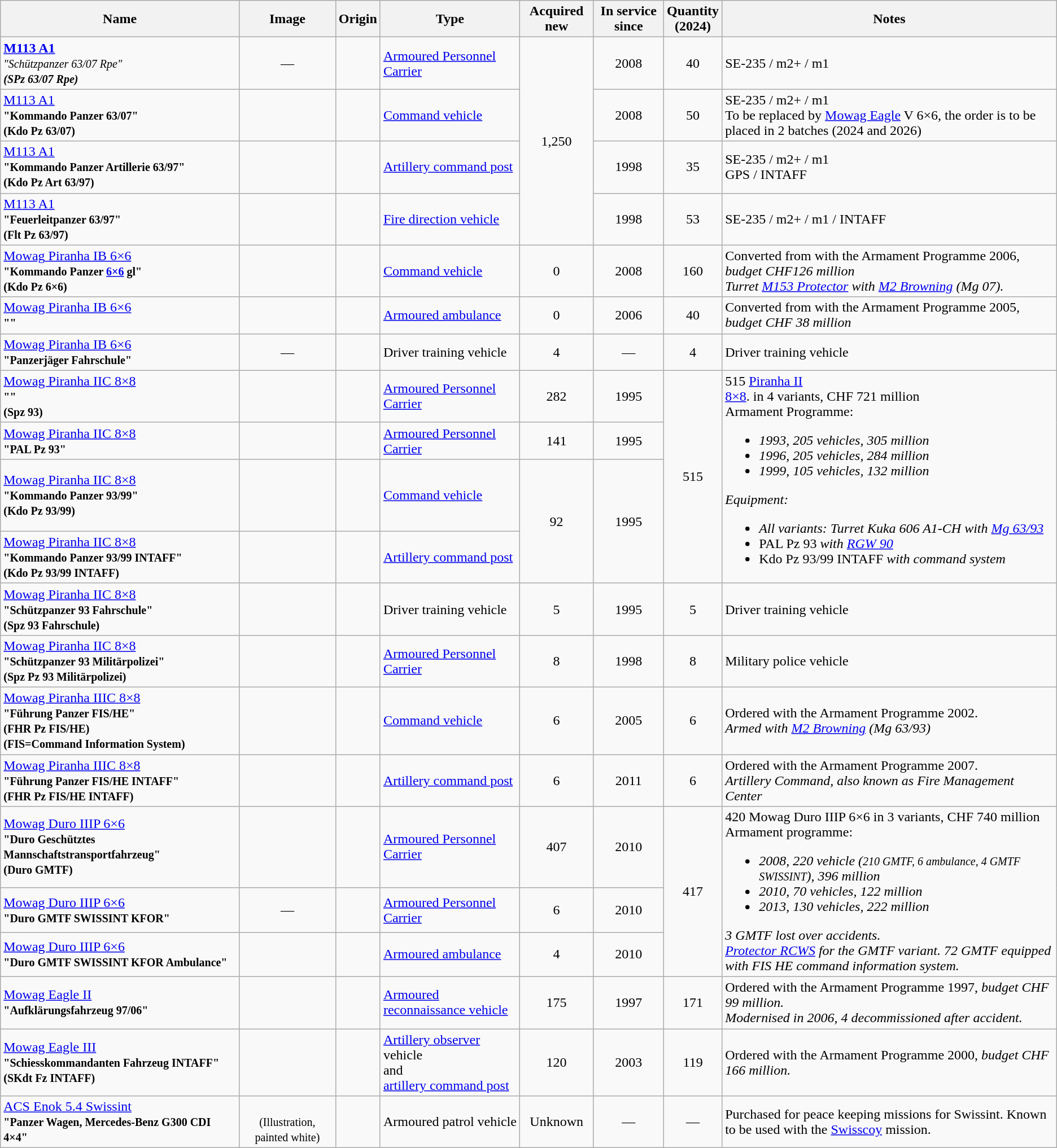<table class="wikitable">
<tr>
<th>Name</th>
<th>Image</th>
<th>Origin</th>
<th>Type</th>
<th>Acquired  new</th>
<th>In service since</th>
<th>Quantity<br>(2024)</th>
<th>Notes</th>
</tr>
<tr>
<td><a href='#'><strong>M113 A1</strong></a><br><small><em>"Schützpanzer 63/07 Rpe"<strong><br><strong><em></small><small></em>(SPz 63/07 Rpe)<em></small></td>
<td style="text-align: center; ">—</td>
<td><small></small><br><small></small></td>
<td><a href='#'>Armoured Personnel Carrier</a></td>
<td rowspan="4" style="text-align: center; ">1,250 </td>
<td style="text-align: center; ">2008</td>
<td style="text-align: center; "></strong>40<strong></td>
<td>SE-235 / m2+ / m1</td>
</tr>
<tr>
<td><a href='#'></strong>M113 A1<strong></a><br><small></em>"Kommando Panzer 63/07"<em></small> <br><small></em>(Kdo Pz 63/07)<em></small></td>
<td style="text-align: center; "></td>
<td><small></small><br><small></small></td>
<td><a href='#'>Command vehicle</a></td>
<td style="text-align: center; ">2008</td>
<td style="text-align: center; "></strong>50<strong></td>
<td>SE-235 / m2+ / m1<br>To be replaced by <a href='#'>Mowag Eagle</a> V 6×6, the order is to be placed in 2 batches (2024 and 2026)</td>
</tr>
<tr>
<td><a href='#'></strong>M113 A1<strong></a><br><small></em>"Kommando Panzer Artillerie 63/97"<em></small> <br><small></em>(Kdo Pz Art 63/97)<em></small></td>
<td style="text-align: center; "></td>
<td><small></small><br><small></small></td>
<td><a href='#'>Artillery command post</a></td>
<td style="text-align: center; ">1998</td>
<td style="text-align: center; "></strong>35<strong></td>
<td>SE-235 / m2+ / m1<br>GPS / INTAFF</td>
</tr>
<tr>
<td><a href='#'></strong>M113 A1<strong></a><br><small></em>"Feuerleitpanzer 63/97"<em></small> <br><small></em>(Flt Pz 63/97)<em></small></td>
<td style="text-align: center; "></td>
<td><small></small><br><small></small></td>
<td><a href='#'>Fire direction vehicle</a></td>
<td style="text-align: center; ">1998</td>
<td style="text-align: center; "></strong>53<strong></td>
<td>SE-235 / m2+ / m1 / INTAFF</td>
</tr>
<tr>
<td><a href='#'></strong>Mowag<strong> </strong>Piranha IB 6×6<strong></a><br><small></em>"Kommando Panzer <a href='#'>6×6</a> gl"<em></small> <br><small></em>(Kdo Pz 6×6)<em></small></td>
<td style="text-align: center; "></td>
<td><small></small></td>
<td><a href='#'>Command vehicle</a></td>
<td style="text-align: center; ">0</td>
<td style="text-align: center; ">2008</td>
<td style="text-align: center; "></strong>160<strong></td>
<td>Converted from   with the </em>Armament Programme 2006,<em> budget CHF126 million<br>Turret <a href='#'>M153 Protector</a> with <a href='#'>M2 Browning</a> (Mg 07).</td>
</tr>
<tr>
<td><a href='#'></strong>Mowag Piranha IB 6×6<strong></a><br><small></em>""<em></small></td>
<td style="text-align: center; "></td>
<td><small></small></td>
<td><a href='#'>Armoured ambulance</a></td>
<td style="text-align: center; ">0</td>
<td style="text-align: center; ">2006</td>
<td style="text-align: center; "></strong>40<strong></td>
<td>Converted from  with the </em>Armament Programme 2005<em>, budget CHF 38 million</td>
</tr>
<tr>
<td><a href='#'></strong>Mowag Piranha IB 6×6<strong></a><br><small></em>"Panzerjäger Fahrschule"<em></small></td>
<td style="text-align: center; ">—</td>
<td><small></small></td>
<td>Driver training vehicle</td>
<td style="text-align: center; ">4</td>
<td style="text-align: center; ">—</td>
<td style="text-align: center; "></strong>4<strong></td>
<td>Driver training vehicle</td>
</tr>
<tr>
<td><a href='#'></strong>Mowag Piranha IIC 8×8<strong></a><br></em><small>""</small><em> <br><small></em>(Spz 93)<em></small></td>
<td style="text-align: center; "></td>
<td><small></small></td>
<td><a href='#'>Armoured Personnel Carrier</a></td>
<td style="text-align: center; ">282</td>
<td style="text-align: center; ">1995</td>
<td rowspan="4" style="text-align: center; "></strong>515<strong></td>
<td rowspan="4">515 <a href='#'>Piranha II</a><br><a href='#'>8×8</a>. in 4 variants, CHF 721 million<br></em>Armament Programme:<em><ul><li>1993, 205 vehicles, 305 million</li><li>1996, 205 vehicles, 284 million</li><li>1999, 105 vehicles, 132 million</li></ul>Equipment:<ul><li>All variants: Turret Kuka 606 A1-CH with <a href='#'>Mg 63/93</a></li><li></em>PAL Pz 93<em> with <a href='#'>RGW 90</a></li><li></em>Kdo Pz 93/99 INTAFF<em> with command system</li></ul></td>
</tr>
<tr>
<td><a href='#'></strong>Mowag Piranha IIC 8×8<strong></a><br><small></em>"PAL Pz 93"<em></small></td>
<td style="text-align: center; "></td>
<td><small></small></td>
<td><a href='#'>Armoured Personnel Carrier</a></td>
<td style="text-align: center; ">141</td>
<td style="text-align: center; ">1995</td>
</tr>
<tr>
<td><a href='#'></strong>Mowag Piranha IIC 8×8<strong></a><br></em><small>"Kommando Panzer 93/99"</small> <br><em><small></em>(Kdo Pz 93/99)<em></small></td>
<td style="text-align: center; "></td>
<td><small></small></td>
<td><a href='#'>Command vehicle</a></td>
<td rowspan="2" style="text-align: center; ">92</td>
<td rowspan="2" style="text-align: center; ">1995</td>
</tr>
<tr>
<td><a href='#'></strong>Mowag Piranha IIC 8×8<strong></a><br><small></em>"Kommando Panzer 93/99 INTAFF"<em></small> <br><small></em>(Kdo Pz 93/99 INTAFF)<em></small></td>
<td style="text-align: center; "></td>
<td><small></small></td>
<td><a href='#'>Artillery command post</a></td>
</tr>
<tr>
<td><a href='#'></strong>Mowag Piranha IIC 8×8<strong></a><br><small></em>"Schützpanzer 93 Fahrschule"<em></small> <br><small></em>(Spz 93 Fahrschule)<em></small></td>
<td style="text-align: center;"></td>
<td><small></small></td>
<td>Driver training vehicle</td>
<td style="text-align: center; ">5</td>
<td style="text-align: center; ">1995</td>
<td style="text-align: center; "></strong>5<strong></td>
<td>Driver training vehicle </td>
</tr>
<tr>
<td><a href='#'></strong>Mowag Piranha IIC 8×8<strong></a><br><small></em>"Schützpanzer 93 Militärpolizei"<em></small> <br><small></em>(Spz Pz 93 Militärpolizei)<em></small></td>
<td style="text-align: center; "></td>
<td><small></small></td>
<td><a href='#'>Armoured Personnel Carrier</a></td>
<td style="text-align: center; ">8</td>
<td style="text-align: center; ">1998</td>
<td style="text-align: center; "></strong>8<strong></td>
<td>Military police vehicle </td>
</tr>
<tr>
<td><a href='#'></strong>Mowag Piranha IIIC 8×8<strong></a><br><small></em>"Führung Panzer FIS/HE"<em></small> <br><small></em>(FHR Pz FIS/HE)</strong><br><strong>(FIS=Command Information System)<em></small></td>
<td style="text-align: center; "></td>
<td><small></small></td>
<td><a href='#'>Command vehicle</a></td>
<td style="text-align: center; ">6</td>
<td style="text-align: center; ">2005</td>
<td style="text-align: center; "></strong>6<strong></td>
<td>Ordered with the </em>Armament Programme 2002.<em><br>Armed with <a href='#'>M2 Browning</a> (Mg 63/93)</td>
</tr>
<tr>
<td><a href='#'></strong>Mowag Piranha IIIC 8×8<strong></a><br><small></em>"Führung Panzer FIS/HE INTAFF"<em></small>  <br><small></em>(FHR Pz FIS/HE INTAFF)<em></small></td>
<td style="text-align: center; "></td>
<td><small></small></td>
<td><a href='#'>Artillery command post</a></td>
<td style="text-align: center; ">6</td>
<td style="text-align: center; ">2011</td>
<td style="text-align: center; "></strong>6<strong></td>
<td>Ordered with the </em>Armament Programme 2007.<em><br>Artillery Command, also known as Fire Management Center</td>
</tr>
<tr>
<td><a href='#'></strong>Mowag Duro IIIP 6×6<strong></a><br><small></em>"Duro Geschütztes Mannschaftstransportfahrzeug"<em> </small> <br><small></em>(Duro GMTF)<em></small></td>
<td style="text-align: center; "></td>
<td><small></small></td>
<td><a href='#'>Armoured Personnel Carrier</a></td>
<td style="text-align: center; ">407</td>
<td style="text-align: center; ">2010</td>
<td rowspan="3" style="text-align: center; "></strong>417<strong></td>
<td rowspan="3">420 Mowag Duro IIIP 6×6 in 3 variants, CHF 740 million<br></em>Armament programme:<em><ul><li>2008, 220 vehicle (<small>210 GMTF, 6 ambulance, 4 GMTF SWISSINT</small>), 396 million <small></em><em></small></li><li>2010, 70 vehicles, 122 million</li><li>2013, 130 vehicles, 222 million</li></ul>3 GMTF lost over accidents.<br><a href='#'>Protector RCWS</a> for the GMTF variant. 72 GMTF equipped with FIS HE command information system.</td>
</tr>
<tr>
<td><a href='#'></strong>Mowag Duro IIIP 6×6<strong></a><br><small></em>"Duro GMTF SWISSINT KFOR"<em></small></td>
<td style="text-align: center; ">—</td>
<td><small></small></td>
<td><a href='#'>Armoured Personnel Carrier</a></td>
<td style="text-align: center; ">6</td>
<td style="text-align: center; ">2010</td>
</tr>
<tr>
<td><a href='#'></strong>Mowag Duro IIIP 6×6<strong></a><br><small></em>"Duro GMTF SWISSINT KFOR Ambulance"<em></small></td>
<td style="text-align: center; "></td>
<td><small></small></td>
<td><a href='#'>Armoured ambulance</a></td>
<td style="text-align: center; ">4</td>
<td style="text-align: center; ">2010</td>
</tr>
<tr>
<td><a href='#'></strong>Mowag Eagle II<strong></a><br><small></em>"Aufklärungsfahrzeug 97/06"<em></small></td>
<td style="text-align: center; "></td>
<td><small></small></td>
<td><a href='#'>Armoured reconnaissance vehicle</a></td>
<td style="text-align: center; ">175</td>
<td style="text-align: center; ">1997</td>
<td style="text-align: center; "></strong>171<strong></td>
<td>Ordered with the </em>Armament Programme 1997,<em> budget CHF 99 million.<br>Modernised in 2006, 4 decommissioned after accident.</td>
</tr>
<tr>
<td><a href='#'></strong>Mowag Eagle III<strong></a><br><small></em>"Schiesskommandanten Fahrzeug INTAFF"<em></small><small></em>(SKdt Fz INTAFF)<em></small></td>
<td style="text-align: center; "></td>
<td><small></small></td>
<td><a href='#'>Artillery observer</a> vehicle <br>and <br><a href='#'>artillery command post</a></td>
<td style="text-align: center; ">120</td>
<td style="text-align: center; ">2003</td>
<td style="text-align: center; "></strong>119<strong></td>
<td>Ordered with the </em>Armament Programme 2000,<em> budget CHF 166 million.</td>
</tr>
<tr>
<td><a href='#'></strong>ACS Enok 5.4 Swissint<strong></a><br></em><small>"Panzer Wagen, Mercedes-Benz G300 CDI 4×4"</small><em></td>
<td style="text-align: center; "><br><small></em>(Illustration, painted white)<em></small></td>
<td><small></small></td>
<td>Armoured patrol vehicle</td>
<td style="text-align: center; ">Unknown</td>
<td style="text-align: center; ">—</td>
<td style="text-align: center; ">—</td>
<td>Purchased for peace keeping missions for Swissint. Known to be used with the <a href='#'>Swisscoy</a> mission.</td>
</tr>
</table>
